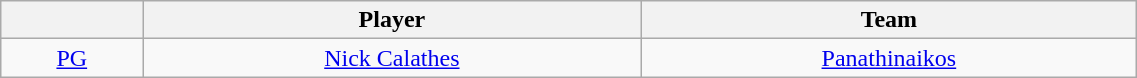<table class="wikitable" style="text-align: center;" width="60%">
<tr>
<th style="text-align:center;"></th>
<th style="text-align:center;">Player</th>
<th style="text-align:center;">Team</th>
</tr>
<tr>
<td style="text-align:center;"><a href='#'>PG</a></td>
<td> <a href='#'>Nick Calathes</a></td>
<td><a href='#'>Panathinaikos</a></td>
</tr>
</table>
